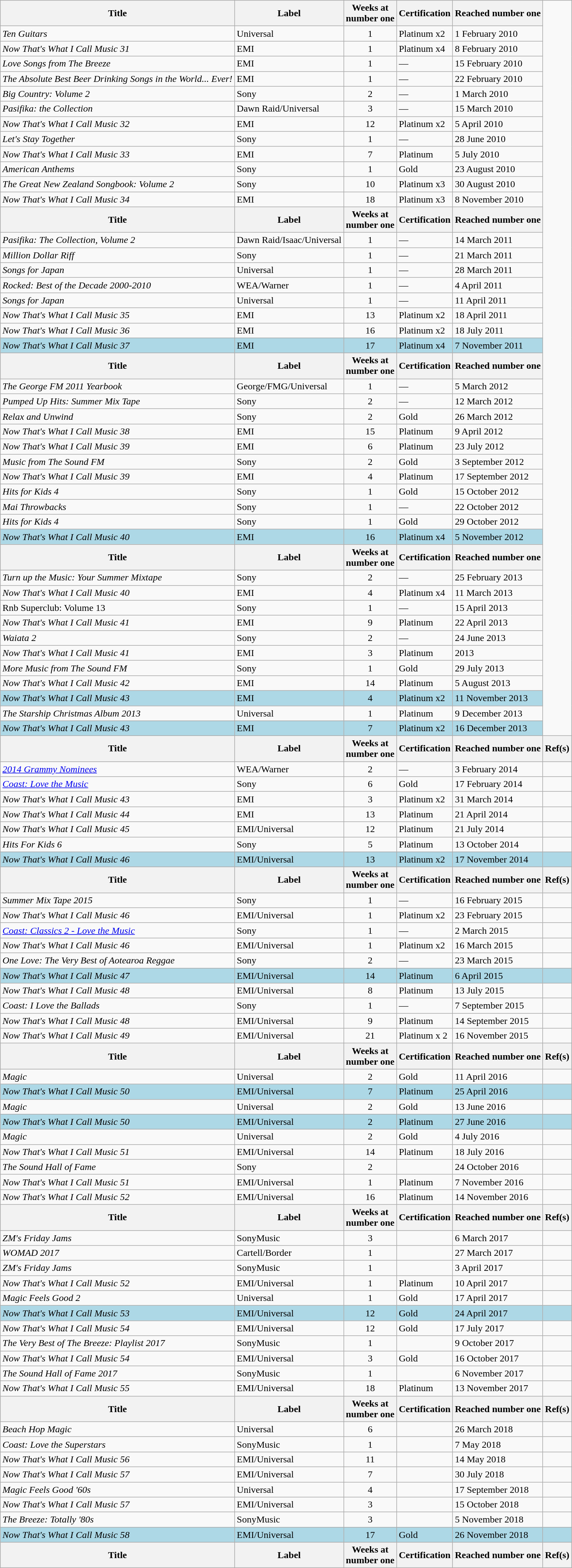<table class="wikitable sortable">
<tr>
<th>Title</th>
<th>Label</th>
<th>Weeks at<br>number one</th>
<th>Certification</th>
<th>Reached number one</th>
</tr>
<tr>
<td><em>Ten Guitars</em></td>
<td>Universal</td>
<td align="center">1</td>
<td>Platinum x2</td>
<td>1 February 2010</td>
</tr>
<tr>
<td><em>Now That's What I Call Music 31</em></td>
<td>EMI</td>
<td align="center">1</td>
<td>Platinum x4</td>
<td>8 February 2010</td>
</tr>
<tr>
<td><em>Love Songs from The Breeze</em></td>
<td>EMI</td>
<td align="center">1</td>
<td>—</td>
<td>15 February 2010</td>
</tr>
<tr>
<td><em>The Absolute Best Beer Drinking Songs in the World... Ever!</em></td>
<td>EMI</td>
<td align="center">1</td>
<td>—</td>
<td>22 February 2010</td>
</tr>
<tr>
<td><em>Big Country: Volume 2</em></td>
<td>Sony</td>
<td align="center">2</td>
<td>—</td>
<td>1 March 2010</td>
</tr>
<tr>
<td><em>Pasifika: the Collection</em></td>
<td>Dawn Raid/Universal</td>
<td align="center">3</td>
<td>—</td>
<td>15 March 2010</td>
</tr>
<tr>
<td><em>Now That's What I Call Music 32</em></td>
<td>EMI</td>
<td align="center">12</td>
<td>Platinum x2</td>
<td>5 April 2010</td>
</tr>
<tr>
<td><em>Let's Stay Together</em></td>
<td>Sony</td>
<td align="center">1</td>
<td>—</td>
<td>28 June 2010</td>
</tr>
<tr>
<td><em>Now That's What I Call Music 33</em></td>
<td>EMI</td>
<td align="center">7</td>
<td>Platinum</td>
<td>5 July 2010</td>
</tr>
<tr>
<td><em>American Anthems</em></td>
<td>Sony</td>
<td align="center">1</td>
<td>Gold</td>
<td>23 August 2010</td>
</tr>
<tr>
<td><em>The Great New Zealand Songbook: Volume 2</em></td>
<td>Sony</td>
<td align="center">10</td>
<td>Platinum x3</td>
<td>30 August 2010</td>
</tr>
<tr>
<td><em>Now That's What I Call Music 34</em></td>
<td>EMI</td>
<td align="center">18</td>
<td>Platinum x3</td>
<td>8 November 2010</td>
</tr>
<tr bgcolor="#CCCCCC">
<th>Title</th>
<th>Label</th>
<th>Weeks at<br>number one</th>
<th>Certification</th>
<th>Reached number one</th>
</tr>
<tr>
<td><em>Pasifika: The Collection, Volume 2</em></td>
<td>Dawn Raid/Isaac/Universal</td>
<td align="center">1</td>
<td>—</td>
<td>14 March 2011</td>
</tr>
<tr>
<td><em>Million Dollar Riff</em></td>
<td>Sony</td>
<td align="center">1</td>
<td>—</td>
<td>21 March 2011</td>
</tr>
<tr>
<td><em>Songs for Japan</em></td>
<td>Universal</td>
<td align="center">1</td>
<td>—</td>
<td>28 March 2011</td>
</tr>
<tr>
<td><em>Rocked: Best of the Decade 2000-2010</em></td>
<td>WEA/Warner</td>
<td align="center">1</td>
<td>—</td>
<td>4 April 2011</td>
</tr>
<tr>
<td><em>Songs for Japan</em></td>
<td>Universal</td>
<td align="center">1</td>
<td>—</td>
<td>11 April 2011</td>
</tr>
<tr>
<td><em>Now That's What I Call Music 35</em></td>
<td>EMI</td>
<td align="center">13</td>
<td>Platinum x2</td>
<td>18 April 2011</td>
</tr>
<tr>
<td><em>Now That's What I Call Music 36</em></td>
<td>EMI</td>
<td align="center">16</td>
<td>Platinum x2</td>
<td>18 July 2011</td>
</tr>
<tr bgcolor="lightblue">
<td><em>Now That's What I Call Music 37</em></td>
<td>EMI</td>
<td align="center">17</td>
<td>Platinum x4</td>
<td>7 November 2011</td>
</tr>
<tr bgcolor="#CCCCCC">
<th>Title</th>
<th>Label</th>
<th>Weeks at<br>number one</th>
<th>Certification</th>
<th>Reached number one</th>
</tr>
<tr>
<td><em>The George FM 2011 Yearbook</em></td>
<td>George/FMG/Universal</td>
<td align="center">1</td>
<td>—</td>
<td>5 March 2012</td>
</tr>
<tr>
<td><em>Pumped Up Hits: Summer Mix Tape</em></td>
<td>Sony</td>
<td align="center">2</td>
<td>—</td>
<td>12 March 2012</td>
</tr>
<tr>
<td><em>Relax and Unwind</em></td>
<td>Sony</td>
<td align="center">2</td>
<td>Gold</td>
<td>26 March 2012</td>
</tr>
<tr>
<td><em>Now That's What I Call Music 38</em></td>
<td>EMI</td>
<td align="center">15</td>
<td>Platinum</td>
<td>9 April 2012</td>
</tr>
<tr>
<td><em>Now That's What I Call Music 39</em></td>
<td>EMI</td>
<td align="center">6</td>
<td>Platinum</td>
<td>23 July 2012</td>
</tr>
<tr>
<td><em>Music from The Sound FM</em></td>
<td>Sony</td>
<td align="center">2</td>
<td>Gold</td>
<td>3 September 2012</td>
</tr>
<tr>
<td><em>Now That's What I Call Music 39</em></td>
<td>EMI</td>
<td align="center">4</td>
<td>Platinum</td>
<td>17 September 2012</td>
</tr>
<tr>
<td><em>Hits for Kids 4</em></td>
<td>Sony</td>
<td align="center">1</td>
<td>Gold</td>
<td>15 October 2012</td>
</tr>
<tr>
<td><em>Mai Throwbacks</em></td>
<td>Sony</td>
<td align="center">1</td>
<td>—</td>
<td>22 October 2012</td>
</tr>
<tr>
<td><em>Hits for Kids 4</em></td>
<td>Sony</td>
<td align="center">1</td>
<td>Gold</td>
<td>29 October 2012</td>
</tr>
<tr bgcolor="lightblue">
<td><em>Now That's What I Call Music 40</em></td>
<td>EMI</td>
<td align="center">16</td>
<td>Platinum x4</td>
<td>5 November 2012</td>
</tr>
<tr bgcolor="#CCCCCC">
<th>Title</th>
<th>Label</th>
<th>Weeks at<br>number one</th>
<th>Certification</th>
<th>Reached number one</th>
</tr>
<tr>
<td><em>Turn up the Music: Your Summer Mixtape</em></td>
<td>Sony</td>
<td align="center">2</td>
<td>—</td>
<td>25 February 2013</td>
</tr>
<tr>
<td><em>Now That's What I Call Music 40</em></td>
<td>EMI</td>
<td align="center">4</td>
<td>Platinum x4</td>
<td>11 March 2013</td>
</tr>
<tr>
<td>Rnb Superclub: Volume 13</td>
<td>Sony</td>
<td align="center">1</td>
<td>—</td>
<td>15 April 2013</td>
</tr>
<tr>
<td><em>Now That's What I Call Music 41</em></td>
<td>EMI</td>
<td align="center">9</td>
<td>Platinum</td>
<td>22 April 2013</td>
</tr>
<tr>
<td><em>Waiata 2</em></td>
<td>Sony</td>
<td align="center">2</td>
<td>—</td>
<td>24 June 2013</td>
</tr>
<tr>
<td><em>Now That's What I Call Music 41</em></td>
<td>EMI</td>
<td align="center">3</td>
<td>Platinum</td>
<td>2013</td>
</tr>
<tr>
<td><em>More Music from The Sound FM</em></td>
<td>Sony</td>
<td align="center">1</td>
<td>Gold</td>
<td>29 July 2013</td>
</tr>
<tr>
<td><em>Now That's What I Call Music 42</em></td>
<td>EMI</td>
<td align="center">14</td>
<td>Platinum</td>
<td>5 August 2013</td>
</tr>
<tr bgcolor="lightblue">
<td><em>Now That's What I Call Music 43</em></td>
<td>EMI</td>
<td align="center">4</td>
<td>Platinum x2</td>
<td>11 November 2013</td>
</tr>
<tr>
<td><em>The Starship Christmas Album 2013</em></td>
<td>Universal</td>
<td align="center">1</td>
<td>Platinum</td>
<td>9 December 2013</td>
</tr>
<tr bgcolor="lightblue">
<td><em>Now That's What I Call Music 43</em></td>
<td>EMI</td>
<td align="center">7</td>
<td>Platinum x2</td>
<td>16 December 2013</td>
</tr>
<tr bgcolor="#CCCCCC">
<th>Title</th>
<th>Label</th>
<th>Weeks at<br>number one</th>
<th>Certification</th>
<th>Reached number one</th>
<th>Ref(s)</th>
</tr>
<tr>
<td><em><a href='#'>2014 Grammy Nominees</a></em></td>
<td>WEA/Warner</td>
<td align="center">2</td>
<td>—</td>
<td>3 February 2014</td>
<td></td>
</tr>
<tr>
<td><em><a href='#'>Coast: Love the Music</a></em></td>
<td>Sony</td>
<td align="center">6</td>
<td>Gold</td>
<td>17 February 2014</td>
<td></td>
</tr>
<tr>
<td><em>Now That's What I Call Music 43</em></td>
<td>EMI</td>
<td align="center">3</td>
<td>Platinum x2</td>
<td>31 March 2014</td>
<td></td>
</tr>
<tr>
<td><em>Now That's What I Call Music 44</em></td>
<td>EMI</td>
<td align="center">13</td>
<td>Platinum</td>
<td>21 April 2014</td>
<td></td>
</tr>
<tr>
<td><em>Now That's What I Call Music 45</em></td>
<td>EMI/Universal</td>
<td align="center">12</td>
<td>Platinum</td>
<td>21 July 2014</td>
<td></td>
</tr>
<tr>
<td><em>Hits For Kids 6</em></td>
<td>Sony</td>
<td align="center">5</td>
<td>Platinum</td>
<td>13 October 2014</td>
<td></td>
</tr>
<tr bgcolor="lightblue">
<td><em>Now That's What I Call Music 46</em></td>
<td>EMI/Universal</td>
<td align="center">13</td>
<td>Platinum x2</td>
<td>17 November 2014</td>
<td></td>
</tr>
<tr bgcolor="#CCCCCC">
<th>Title</th>
<th>Label</th>
<th>Weeks at<br>number one</th>
<th>Certification</th>
<th>Reached number one</th>
<th>Ref(s)</th>
</tr>
<tr>
<td><em>Summer Mix Tape 2015</em></td>
<td>Sony</td>
<td align="center">1</td>
<td>—</td>
<td>16 February 2015</td>
<td></td>
</tr>
<tr>
<td><em>Now That's What I Call Music 46</em></td>
<td>EMI/Universal</td>
<td align="center">1</td>
<td>Platinum x2</td>
<td>23 February 2015</td>
<td></td>
</tr>
<tr>
<td><em><a href='#'>Coast: Classics 2 - Love the Music</a></em></td>
<td>Sony</td>
<td align="center">1</td>
<td>—</td>
<td>2 March 2015</td>
<td></td>
</tr>
<tr>
<td><em>Now That's What I Call Music 46</em></td>
<td>EMI/Universal</td>
<td align="center">1</td>
<td>Platinum x2</td>
<td>16 March 2015</td>
<td></td>
</tr>
<tr>
<td><em>One Love: The Very Best of Aotearoa Reggae</em></td>
<td>Sony</td>
<td align="center">2</td>
<td>—</td>
<td>23 March 2015</td>
<td></td>
</tr>
<tr bgcolor="lightblue">
<td><em>Now That's What I Call Music 47</em></td>
<td>EMI/Universal</td>
<td align="center">14</td>
<td>Platinum</td>
<td>6 April 2015</td>
<td></td>
</tr>
<tr>
<td><em>Now That's What I Call Music 48</em></td>
<td>EMI/Universal</td>
<td align="center">8</td>
<td>Platinum</td>
<td>13 July 2015</td>
<td></td>
</tr>
<tr>
<td><em>Coast: I Love the Ballads</em></td>
<td>Sony</td>
<td align="center">1</td>
<td>—</td>
<td>7 September 2015</td>
<td></td>
</tr>
<tr>
<td><em>Now That's What I Call Music 48</em></td>
<td>EMI/Universal</td>
<td align="center">9</td>
<td>Platinum</td>
<td>14 September 2015</td>
<td></td>
</tr>
<tr>
<td><em>Now That's What I Call Music 49</em></td>
<td>EMI/Universal</td>
<td align="center">21</td>
<td>Platinum x 2</td>
<td>16 November 2015</td>
<td></td>
</tr>
<tr bgcolor="#CCCCCC">
<th>Title</th>
<th>Label</th>
<th>Weeks at<br>number one</th>
<th>Certification</th>
<th>Reached number one</th>
<th>Ref(s)</th>
</tr>
<tr>
<td><em>Magic</em></td>
<td>Universal</td>
<td align="center">2</td>
<td>Gold</td>
<td>11 April 2016</td>
<td></td>
</tr>
<tr bgcolor="lightblue">
<td><em>Now That's What I Call Music 50</em></td>
<td>EMI/Universal</td>
<td align="center">7</td>
<td>Platinum</td>
<td>25 April 2016</td>
<td></td>
</tr>
<tr>
<td><em>Magic</em></td>
<td>Universal</td>
<td align="center">2</td>
<td>Gold</td>
<td>13 June 2016</td>
<td></td>
</tr>
<tr bgcolor="lightblue">
<td><em>Now That's What I Call Music 50</em></td>
<td>EMI/Universal</td>
<td align="center">2</td>
<td>Platinum</td>
<td>27 June 2016</td>
<td></td>
</tr>
<tr>
<td><em>Magic</em></td>
<td>Universal</td>
<td align="center">2</td>
<td>Gold</td>
<td>4 July 2016</td>
<td></td>
</tr>
<tr>
<td><em>Now That's What I Call Music 51</em></td>
<td>EMI/Universal</td>
<td align="center">14</td>
<td>Platinum</td>
<td>18 July 2016</td>
<td></td>
</tr>
<tr>
<td><em>The Sound Hall of Fame</em></td>
<td>Sony</td>
<td align="center">2</td>
<td></td>
<td>24 October 2016</td>
<td></td>
</tr>
<tr>
<td><em>Now That's What I Call Music 51</em></td>
<td>EMI/Universal</td>
<td align="center">1</td>
<td>Platinum</td>
<td>7 November 2016</td>
<td></td>
</tr>
<tr>
<td><em>Now That's What I Call Music 52</em></td>
<td>EMI/Universal</td>
<td align="center">16</td>
<td>Platinum</td>
<td>14 November 2016</td>
<td></td>
</tr>
<tr bgcolor="#CCCCCC">
<th>Title</th>
<th>Label</th>
<th>Weeks at<br>number one</th>
<th>Certification</th>
<th>Reached number one</th>
<th>Ref(s)</th>
</tr>
<tr>
<td><em>ZM's Friday Jams</em></td>
<td>SonyMusic</td>
<td align="center">3</td>
<td></td>
<td>6 March 2017</td>
<td></td>
</tr>
<tr>
<td><em>WOMAD 2017</em></td>
<td>Cartell/Border</td>
<td align="center">1</td>
<td></td>
<td>27 March 2017</td>
<td></td>
</tr>
<tr>
<td><em>ZM's Friday Jams</em></td>
<td>SonyMusic</td>
<td align="center">1</td>
<td></td>
<td>3 April 2017</td>
<td></td>
</tr>
<tr>
<td><em>Now That's What I Call Music 52</em></td>
<td>EMI/Universal</td>
<td align="center">1</td>
<td>Platinum</td>
<td>10 April 2017</td>
<td></td>
</tr>
<tr>
<td><em>Magic Feels Good 2</em></td>
<td>Universal</td>
<td align="center">1</td>
<td>Gold</td>
<td>17 April 2017</td>
<td></td>
</tr>
<tr bgcolor="lightblue">
<td><em>Now That's What I Call Music 53</em></td>
<td>EMI/Universal</td>
<td align="center">12</td>
<td>Gold</td>
<td>24 April 2017</td>
<td></td>
</tr>
<tr>
<td><em>Now That's What I Call Music 54</em></td>
<td>EMI/Universal</td>
<td align="center">12</td>
<td>Gold</td>
<td>17 July 2017</td>
<td></td>
</tr>
<tr>
<td><em>The Very Best of The Breeze: Playlist 2017</em></td>
<td>SonyMusic</td>
<td align="center">1</td>
<td></td>
<td>9 October 2017</td>
<td></td>
</tr>
<tr>
<td><em>Now That's What I Call Music 54</em></td>
<td>EMI/Universal</td>
<td align="center">3</td>
<td>Gold</td>
<td>16 October 2017</td>
<td></td>
</tr>
<tr>
<td><em>The Sound Hall of Fame 2017</em></td>
<td>SonyMusic</td>
<td align="center">1</td>
<td></td>
<td>6 November 2017</td>
<td></td>
</tr>
<tr>
<td><em>Now That's What I Call Music 55</em></td>
<td>EMI/Universal</td>
<td align="center">18</td>
<td>Platinum</td>
<td>13 November 2017</td>
<td></td>
</tr>
<tr bgcolor="#CCCCCC">
<th>Title</th>
<th>Label</th>
<th>Weeks at<br>number one</th>
<th>Certification</th>
<th>Reached number one</th>
<th>Ref(s)</th>
</tr>
<tr>
<td><em>Beach Hop Magic</em></td>
<td>Universal</td>
<td align="center">6</td>
<td></td>
<td>26 March 2018</td>
<td></td>
</tr>
<tr>
<td><em>Coast: Love the Superstars</em></td>
<td>SonyMusic</td>
<td align="center">1</td>
<td></td>
<td>7 May 2018</td>
<td></td>
</tr>
<tr>
<td><em>Now That's What I Call Music 56</em></td>
<td>EMI/Universal</td>
<td align="center">11</td>
<td></td>
<td>14 May 2018</td>
<td></td>
</tr>
<tr>
<td><em>Now That's What I Call Music 57</em></td>
<td>EMI/Universal</td>
<td align="center">7</td>
<td></td>
<td>30 July 2018</td>
<td></td>
</tr>
<tr>
<td><em>Magic Feels Good '60s</em></td>
<td>Universal</td>
<td align="center">4</td>
<td></td>
<td>17 September 2018</td>
<td></td>
</tr>
<tr>
<td><em>Now That's What I Call Music 57</em></td>
<td>EMI/Universal</td>
<td align="center">3</td>
<td></td>
<td>15 October 2018</td>
<td></td>
</tr>
<tr>
<td><em>The Breeze: Totally '80s</em></td>
<td>SonyMusic</td>
<td align="center">3</td>
<td></td>
<td>5 November 2018</td>
<td></td>
</tr>
<tr bgcolor="lightblue">
<td><em>Now That's What I Call Music 58</em></td>
<td>EMI/Universal</td>
<td align="center">17</td>
<td>Gold</td>
<td>26 November 2018</td>
<td></td>
</tr>
<tr bgcolor="#CCCCCC">
<th>Title</th>
<th>Label</th>
<th>Weeks at<br>number one</th>
<th>Certification</th>
<th>Reached number one</th>
<th>Ref(s)</th>
</tr>
</table>
